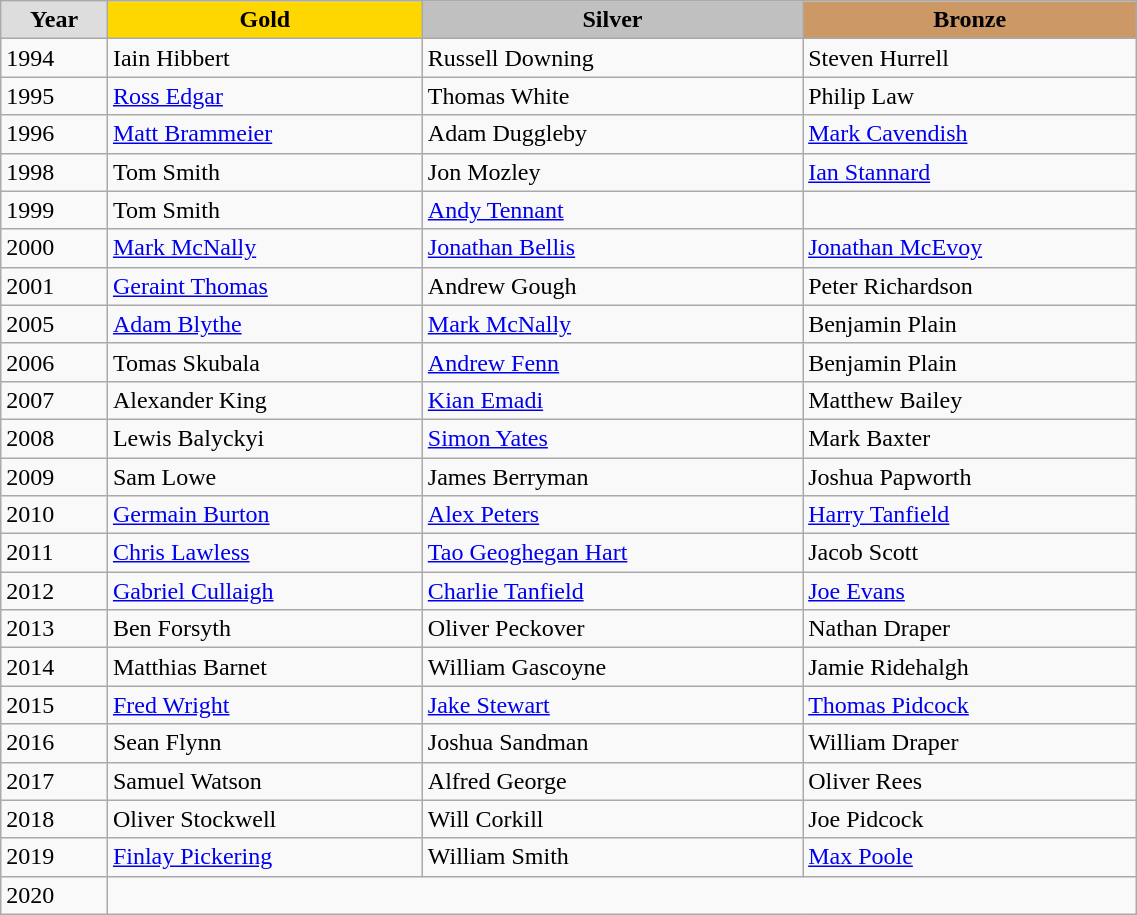<table class="wikitable" style="width: 60%; text-align:left;">
<tr>
<td style="background:#DDDDDD; font-weight:bold; text-align:center;">Year</td>
<td style="background:gold; font-weight:bold; text-align:center;">Gold</td>
<td style="background:silver; font-weight:bold; text-align:center;">Silver</td>
<td style="background:#cc9966; font-weight:bold; text-align:center;">Bronze</td>
</tr>
<tr>
<td>1994</td>
<td>Iain Hibbert</td>
<td>Russell Downing</td>
<td>Steven Hurrell</td>
</tr>
<tr>
<td>1995</td>
<td><a href='#'>Ross Edgar</a></td>
<td>Thomas White</td>
<td>Philip Law</td>
</tr>
<tr>
<td>1996</td>
<td><a href='#'>Matt Brammeier</a></td>
<td>Adam Duggleby</td>
<td><a href='#'>Mark Cavendish</a></td>
</tr>
<tr>
<td>1998</td>
<td>Tom Smith</td>
<td>Jon Mozley</td>
<td><a href='#'>Ian Stannard</a></td>
</tr>
<tr>
<td>1999</td>
<td>Tom Smith</td>
<td><a href='#'>Andy Tennant</a></td>
<td></td>
</tr>
<tr>
<td>2000</td>
<td><a href='#'>Mark McNally</a></td>
<td><a href='#'>Jonathan Bellis</a></td>
<td><a href='#'>Jonathan McEvoy</a></td>
</tr>
<tr>
<td>2001</td>
<td><a href='#'>Geraint Thomas</a></td>
<td>Andrew Gough</td>
<td>Peter Richardson</td>
</tr>
<tr>
<td>2005</td>
<td><a href='#'>Adam Blythe</a></td>
<td><a href='#'>Mark McNally</a></td>
<td>Benjamin Plain</td>
</tr>
<tr>
<td>2006</td>
<td>Tomas Skubala</td>
<td><a href='#'>Andrew Fenn</a></td>
<td>Benjamin Plain</td>
</tr>
<tr>
<td>2007</td>
<td>Alexander King</td>
<td><a href='#'>Kian Emadi</a></td>
<td>Matthew Bailey</td>
</tr>
<tr>
<td>2008</td>
<td>Lewis Balyckyi</td>
<td><a href='#'>Simon Yates</a></td>
<td>Mark Baxter</td>
</tr>
<tr>
<td>2009</td>
<td>Sam Lowe</td>
<td>James Berryman</td>
<td>Joshua Papworth</td>
</tr>
<tr>
<td>2010</td>
<td><a href='#'>Germain Burton</a></td>
<td><a href='#'>Alex Peters</a></td>
<td><a href='#'>Harry Tanfield</a></td>
</tr>
<tr>
<td>2011</td>
<td><a href='#'>Chris Lawless</a></td>
<td><a href='#'>Tao Geoghegan Hart</a></td>
<td>Jacob Scott</td>
</tr>
<tr>
<td>2012</td>
<td><a href='#'>Gabriel Cullaigh</a></td>
<td><a href='#'>Charlie Tanfield</a></td>
<td><a href='#'>Joe Evans</a></td>
</tr>
<tr>
<td>2013</td>
<td>Ben Forsyth</td>
<td>Oliver Peckover</td>
<td>Nathan Draper</td>
</tr>
<tr>
<td>2014</td>
<td>Matthias Barnet</td>
<td>William Gascoyne</td>
<td>Jamie Ridehalgh</td>
</tr>
<tr>
<td>2015</td>
<td><a href='#'>Fred Wright</a></td>
<td><a href='#'>Jake Stewart</a></td>
<td><a href='#'>Thomas Pidcock</a></td>
</tr>
<tr>
<td>2016</td>
<td>Sean Flynn</td>
<td>Joshua Sandman</td>
<td>William Draper</td>
</tr>
<tr>
<td>2017</td>
<td>Samuel Watson</td>
<td>Alfred George</td>
<td>Oliver Rees</td>
</tr>
<tr>
<td>2018</td>
<td>Oliver Stockwell</td>
<td>Will Corkill</td>
<td>Joe Pidcock</td>
</tr>
<tr>
<td>2019</td>
<td><a href='#'>Finlay Pickering</a></td>
<td>William Smith</td>
<td><a href='#'>Max Poole</a></td>
</tr>
<tr>
<td>2020</td>
</tr>
</table>
